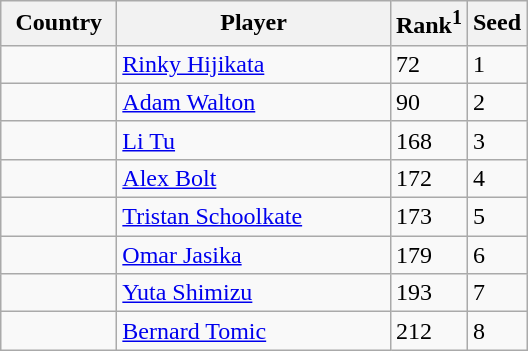<table class="sortable wikitable">
<tr>
<th width="70">Country</th>
<th width="175">Player</th>
<th>Rank<sup>1</sup></th>
<th>Seed</th>
</tr>
<tr>
<td></td>
<td><a href='#'>Rinky Hijikata</a></td>
<td>72</td>
<td>1</td>
</tr>
<tr>
<td></td>
<td><a href='#'>Adam Walton</a></td>
<td>90</td>
<td>2</td>
</tr>
<tr>
<td></td>
<td><a href='#'>Li Tu</a></td>
<td>168</td>
<td>3</td>
</tr>
<tr>
<td></td>
<td><a href='#'>Alex Bolt</a></td>
<td>172</td>
<td>4</td>
</tr>
<tr>
<td></td>
<td><a href='#'>Tristan Schoolkate</a></td>
<td>173</td>
<td>5</td>
</tr>
<tr>
<td></td>
<td><a href='#'>Omar Jasika</a></td>
<td>179</td>
<td>6</td>
</tr>
<tr>
<td></td>
<td><a href='#'>Yuta Shimizu</a></td>
<td>193</td>
<td>7</td>
</tr>
<tr>
<td></td>
<td><a href='#'>Bernard Tomic</a></td>
<td>212</td>
<td>8</td>
</tr>
</table>
